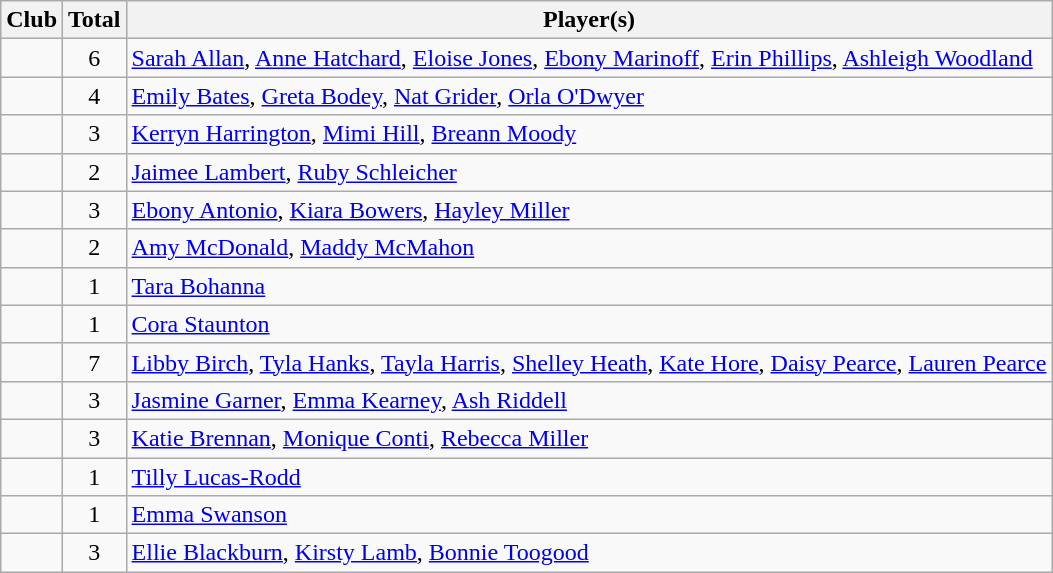<table class="wikitable sortable">
<tr>
<th>Club</th>
<th>Total</th>
<th class=unsortable>Player(s)</th>
</tr>
<tr>
<td></td>
<td align=center>6</td>
<td><a href='#'>Sarah Allan</a>, <a href='#'>Anne Hatchard</a>, <a href='#'>Eloise Jones</a>, <a href='#'>Ebony Marinoff</a>, <a href='#'>Erin Phillips</a>, <a href='#'>Ashleigh Woodland</a></td>
</tr>
<tr>
<td></td>
<td align=center>4</td>
<td><a href='#'>Emily Bates</a>, <a href='#'>Greta Bodey</a>, <a href='#'>Nat Grider</a>, <a href='#'>Orla O'Dwyer</a></td>
</tr>
<tr>
<td></td>
<td align=center>3</td>
<td><a href='#'>Kerryn Harrington</a>, <a href='#'>Mimi Hill</a>, <a href='#'>Breann Moody</a></td>
</tr>
<tr>
<td></td>
<td align=center>2</td>
<td><a href='#'>Jaimee Lambert</a>, <a href='#'>Ruby Schleicher</a></td>
</tr>
<tr>
<td></td>
<td align=center>3</td>
<td><a href='#'>Ebony Antonio</a>, <a href='#'>Kiara Bowers</a>, <a href='#'>Hayley Miller</a></td>
</tr>
<tr>
<td></td>
<td align=center>2</td>
<td><a href='#'>Amy McDonald</a>, <a href='#'>Maddy McMahon</a></td>
</tr>
<tr>
<td></td>
<td align=center>1</td>
<td><a href='#'>Tara Bohanna</a></td>
</tr>
<tr>
<td></td>
<td align=center>1</td>
<td><a href='#'>Cora Staunton</a></td>
</tr>
<tr>
<td></td>
<td align=center>7</td>
<td><a href='#'>Libby Birch</a>, <a href='#'>Tyla Hanks</a>, <a href='#'>Tayla Harris</a>, <a href='#'>Shelley Heath</a>, <a href='#'>Kate Hore</a>, <a href='#'>Daisy Pearce</a>, <a href='#'>Lauren Pearce</a></td>
</tr>
<tr>
<td></td>
<td align=center>3</td>
<td><a href='#'>Jasmine Garner</a>, <a href='#'>Emma Kearney</a>, <a href='#'>Ash Riddell</a></td>
</tr>
<tr>
<td></td>
<td align=center>3</td>
<td><a href='#'>Katie Brennan</a>, <a href='#'>Monique Conti</a>, <a href='#'>Rebecca Miller</a></td>
</tr>
<tr>
<td></td>
<td align=center>1</td>
<td><a href='#'>Tilly Lucas-Rodd</a></td>
</tr>
<tr>
<td></td>
<td align=center>1</td>
<td><a href='#'>Emma Swanson</a></td>
</tr>
<tr>
<td></td>
<td align=center>3</td>
<td><a href='#'>Ellie Blackburn</a>, <a href='#'>Kirsty Lamb</a>, <a href='#'>Bonnie Toogood</a></td>
</tr>
</table>
